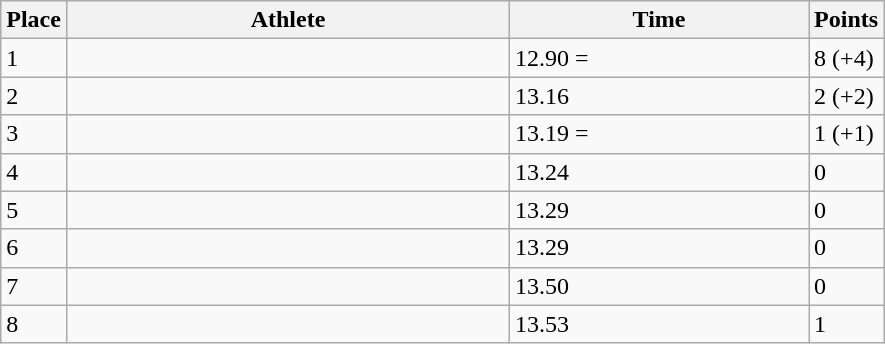<table class="wikitable sortable">
<tr>
<th>Place</th>
<th style="width:18em">Athlete</th>
<th style="width:12em">Time</th>
<th>Points</th>
</tr>
<tr>
<td>1</td>
<td></td>
<td>12.90  = </td>
<td>8 (+4)</td>
</tr>
<tr>
<td>2</td>
<td></td>
<td>13.16</td>
<td>2 (+2)</td>
</tr>
<tr>
<td>3</td>
<td></td>
<td>13.19 =</td>
<td>1 (+1)</td>
</tr>
<tr>
<td>4</td>
<td></td>
<td>13.24</td>
<td>0</td>
</tr>
<tr>
<td>5</td>
<td></td>
<td>13.29 </td>
<td>0</td>
</tr>
<tr>
<td>6</td>
<td></td>
<td>13.29</td>
<td>0</td>
</tr>
<tr>
<td>7</td>
<td></td>
<td>13.50</td>
<td>0</td>
</tr>
<tr>
<td>8</td>
<td></td>
<td>13.53</td>
<td>1</td>
</tr>
</table>
